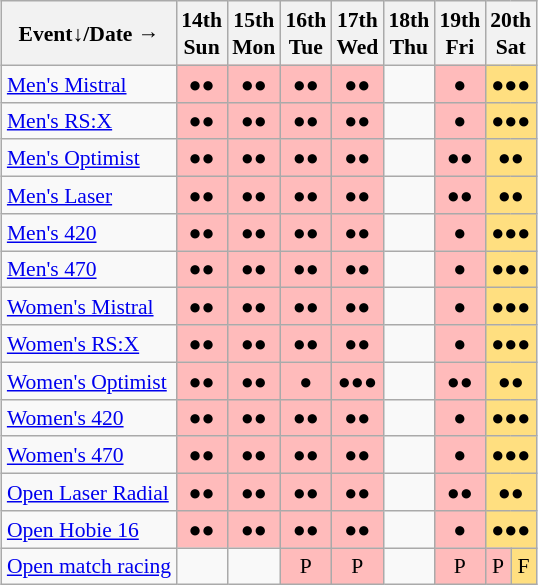<table class="wikitable" style="margin:0.5em auto; font-size:90%; line-height:1.25em; text-align:center">
<tr>
<th>Event↓/Date →</th>
<th>14th<br>Sun</th>
<th>15th<br>Mon</th>
<th>16th<br>Tue</th>
<th>17th<br>Wed</th>
<th>18th<br>Thu</th>
<th>19th<br>Fri</th>
<th colspan=2>20th<br>Sat</th>
</tr>
<tr>
<td align="left"><a href='#'>Men's Mistral</a></td>
<td bgcolor="#FFBBBB">●●</td>
<td bgcolor="#FFBBBB">●●</td>
<td bgcolor="#FFBBBB">●●</td>
<td bgcolor="#FFBBBB">●●</td>
<td></td>
<td bgcolor="#FFBBBB">●</td>
<td colspan=2 bgcolor="#FFDF80">●●●</td>
</tr>
<tr>
<td align="left"><a href='#'>Men's RS:X</a></td>
<td bgcolor="#FFBBBB">●●</td>
<td bgcolor="#FFBBBB">●●</td>
<td bgcolor="#FFBBBB">●●</td>
<td bgcolor="#FFBBBB">●●</td>
<td></td>
<td bgcolor="#FFBBBB">●</td>
<td colspan=2 bgcolor="#FFDF80">●●●</td>
</tr>
<tr>
<td align="left"><a href='#'>Men's Optimist</a></td>
<td bgcolor="#FFBBBB">●●</td>
<td bgcolor="#FFBBBB">●●</td>
<td bgcolor="#FFBBBB">●●</td>
<td bgcolor="#FFBBBB">●●</td>
<td></td>
<td bgcolor="#FFBBBB">●●</td>
<td colspan=2 bgcolor="#FFDF80">●●</td>
</tr>
<tr>
<td align="left"><a href='#'>Men's Laser</a></td>
<td bgcolor="#FFBBBB">●●</td>
<td bgcolor="#FFBBBB">●●</td>
<td bgcolor="#FFBBBB">●●</td>
<td bgcolor="#FFBBBB">●●</td>
<td></td>
<td bgcolor="#FFBBBB">●●</td>
<td colspan=2 bgcolor="#FFDF80">●●</td>
</tr>
<tr>
<td align="left"><a href='#'>Men's 420</a></td>
<td bgcolor="#FFBBBB">●●</td>
<td bgcolor="#FFBBBB">●●</td>
<td bgcolor="#FFBBBB">●●</td>
<td bgcolor="#FFBBBB">●●</td>
<td></td>
<td bgcolor="#FFBBBB">●</td>
<td colspan=2 bgcolor="#FFDF80">●●●</td>
</tr>
<tr>
<td align="left"><a href='#'>Men's 470</a></td>
<td bgcolor="#FFBBBB">●●</td>
<td bgcolor="#FFBBBB">●●</td>
<td bgcolor="#FFBBBB">●●</td>
<td bgcolor="#FFBBBB">●●</td>
<td></td>
<td bgcolor="#FFBBBB">●</td>
<td colspan=2 bgcolor="#FFDF80">●●●</td>
</tr>
<tr>
<td align="left"><a href='#'>Women's Mistral</a></td>
<td bgcolor="#FFBBBB">●●</td>
<td bgcolor="#FFBBBB">●●</td>
<td bgcolor="#FFBBBB">●●</td>
<td bgcolor="#FFBBBB">●●</td>
<td></td>
<td bgcolor="#FFBBBB">●</td>
<td colspan=2 bgcolor="#FFDF80">●●●</td>
</tr>
<tr>
<td align="left"><a href='#'>Women's RS:X</a></td>
<td bgcolor="#FFBBBB">●●</td>
<td bgcolor="#FFBBBB">●●</td>
<td bgcolor="#FFBBBB">●●</td>
<td bgcolor="#FFBBBB">●●</td>
<td></td>
<td bgcolor="#FFBBBB">●</td>
<td colspan=2 bgcolor="#FFDF80">●●●</td>
</tr>
<tr>
<td align="left"><a href='#'>Women's Optimist</a></td>
<td bgcolor="#FFBBBB">●●</td>
<td bgcolor="#FFBBBB">●●</td>
<td bgcolor="#FFBBBB">●</td>
<td bgcolor="#FFBBBB">●●●</td>
<td></td>
<td bgcolor="#FFBBBB">●●</td>
<td colspan=2 bgcolor="#FFDF80">●●</td>
</tr>
<tr>
<td align="left"><a href='#'>Women's 420</a></td>
<td bgcolor="#FFBBBB">●●</td>
<td bgcolor="#FFBBBB">●●</td>
<td bgcolor="#FFBBBB">●●</td>
<td bgcolor="#FFBBBB">●●</td>
<td></td>
<td bgcolor="#FFBBBB">●</td>
<td colspan=2 bgcolor="#FFDF80">●●●</td>
</tr>
<tr>
<td align="left"><a href='#'>Women's 470</a></td>
<td bgcolor="#FFBBBB">●●</td>
<td bgcolor="#FFBBBB">●●</td>
<td bgcolor="#FFBBBB">●●</td>
<td bgcolor="#FFBBBB">●●</td>
<td></td>
<td bgcolor="#FFBBBB">●</td>
<td colspan=2 bgcolor="#FFDF80">●●●</td>
</tr>
<tr>
<td align="left"><a href='#'>Open Laser Radial</a></td>
<td bgcolor="#FFBBBB">●●</td>
<td bgcolor="#FFBBBB">●●</td>
<td bgcolor="#FFBBBB">●●</td>
<td bgcolor="#FFBBBB">●●</td>
<td></td>
<td bgcolor="#FFBBBB">●●</td>
<td colspan=2 bgcolor="#FFDF80">●●</td>
</tr>
<tr>
<td align="left"><a href='#'>Open Hobie 16</a></td>
<td bgcolor="#FFBBBB">●●</td>
<td bgcolor="#FFBBBB">●●</td>
<td bgcolor="#FFBBBB">●●</td>
<td bgcolor="#FFBBBB">●●</td>
<td></td>
<td bgcolor="#FFBBBB">●</td>
<td colspan=2 bgcolor="#FFDF80">●●●</td>
</tr>
<tr>
<td align="left"><a href='#'>Open match racing</a></td>
<td></td>
<td></td>
<td bgcolor="#FFBBBB">P</td>
<td bgcolor="#FFBBBB">P</td>
<td></td>
<td bgcolor="#FFBBBB">P</td>
<td bgcolor="#FFBBBB">P</td>
<td bgcolor="#FFDF80">F</td>
</tr>
</table>
